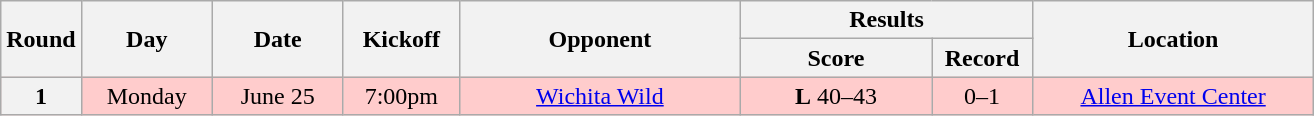<table class="wikitable">
<tr>
<th rowspan="2" width="40">Round</th>
<th rowspan="2" width="80">Day</th>
<th rowspan="2" width="80">Date</th>
<th rowspan="2" width="70">Kickoff</th>
<th rowspan="2" width="180">Opponent</th>
<th colspan="2" width="180">Results</th>
<th rowspan="2" width="180">Location</th>
</tr>
<tr>
<th width="120">Score</th>
<th width="60">Record</th>
</tr>
<tr align="center" bgcolor="#FFCCCC">
<th>1</th>
<td>Monday</td>
<td>June 25</td>
<td>7:00pm</td>
<td><a href='#'>Wichita Wild</a></td>
<td><strong>L</strong> 40–43</td>
<td>0–1</td>
<td><a href='#'>Allen Event Center</a></td>
</tr>
</table>
